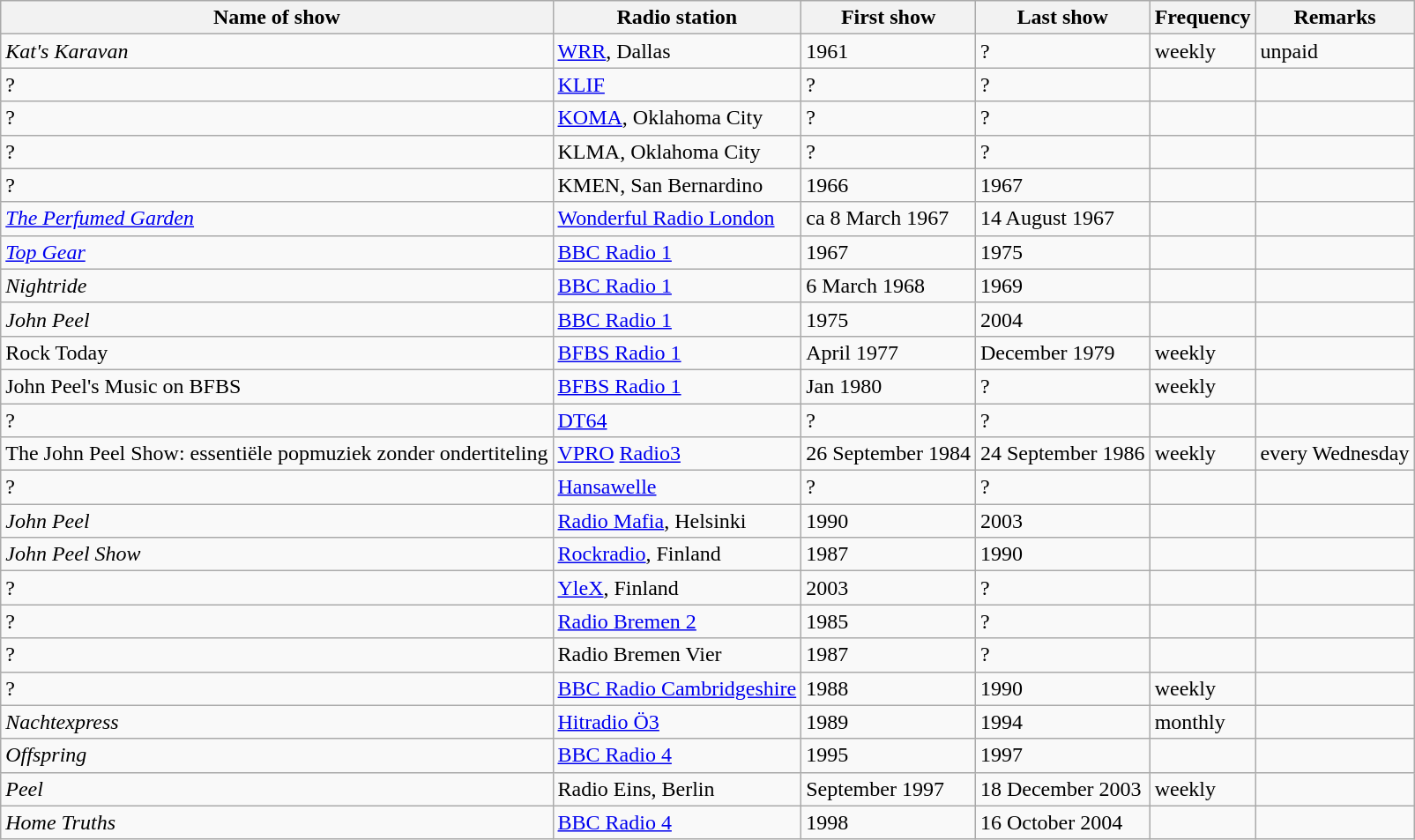<table class="wikitable sortable">
<tr>
<th>Name of show</th>
<th>Radio station</th>
<th>First show</th>
<th>Last show</th>
<th>Frequency</th>
<th>Remarks</th>
</tr>
<tr valign="top">
<td><em>Kat's Karavan</em></td>
<td><a href='#'>WRR</a>, Dallas</td>
<td>1961</td>
<td>?</td>
<td>weekly</td>
<td>unpaid</td>
</tr>
<tr valign="top">
<td>?</td>
<td><a href='#'>KLIF</a></td>
<td>?</td>
<td>?</td>
<td></td>
<td></td>
</tr>
<tr valign="top">
<td>?</td>
<td><a href='#'>KOMA</a>, Oklahoma City</td>
<td>?</td>
<td>?</td>
<td></td>
<td></td>
</tr>
<tr valign="top">
<td>?</td>
<td>KLMA, Oklahoma City</td>
<td>?</td>
<td>?</td>
<td></td>
<td></td>
</tr>
<tr valign="top">
<td>?</td>
<td>KMEN, San Bernardino</td>
<td>1966</td>
<td>1967</td>
<td></td>
<td></td>
</tr>
<tr valign="top">
<td><em><a href='#'>The Perfumed Garden</a></em></td>
<td><a href='#'>Wonderful Radio London</a></td>
<td>ca 8 March 1967</td>
<td>14 August 1967</td>
<td></td>
<td></td>
</tr>
<tr valign="top">
<td><a href='#'><em>Top Gear</em></a></td>
<td><a href='#'>BBC Radio 1</a></td>
<td>1967</td>
<td>1975</td>
<td></td>
<td></td>
</tr>
<tr valign="top">
<td><em>Nightride</em></td>
<td><a href='#'>BBC Radio 1</a></td>
<td>6 March 1968</td>
<td>1969</td>
<td></td>
<td></td>
</tr>
<tr valign="top">
<td><em>John Peel</em></td>
<td><a href='#'>BBC Radio 1</a></td>
<td>1975</td>
<td>2004</td>
<td></td>
<td></td>
</tr>
<tr valign="top">
<td>Rock Today</td>
<td><a href='#'>BFBS Radio 1</a></td>
<td>April 1977</td>
<td>December 1979</td>
<td>weekly</td>
<td></td>
</tr>
<tr valign="top">
<td>John Peel's Music on BFBS</td>
<td><a href='#'>BFBS Radio 1</a></td>
<td>Jan 1980</td>
<td>?</td>
<td>weekly</td>
<td></td>
</tr>
<tr valign="top">
<td>?</td>
<td><a href='#'>DT64</a></td>
<td>?</td>
<td>?</td>
<td></td>
<td></td>
</tr>
<tr valign="top">
<td>The John Peel Show: essentiële popmuziek zonder ondertiteling</td>
<td><a href='#'>VPRO</a> <a href='#'>Radio3</a></td>
<td>26 September 1984</td>
<td>24 September 1986</td>
<td>weekly</td>
<td>every Wednesday</td>
</tr>
<tr valign="top">
<td>?</td>
<td><a href='#'>Hansawelle</a></td>
<td>?</td>
<td>?</td>
<td></td>
<td></td>
</tr>
<tr valign="top">
<td><em>John Peel</em></td>
<td><a href='#'>Radio Mafia</a>, Helsinki</td>
<td>1990</td>
<td>2003</td>
<td></td>
<td></td>
</tr>
<tr valign="top">
<td><em>John Peel Show</em></td>
<td><a href='#'>Rockradio</a>, Finland</td>
<td>1987</td>
<td>1990</td>
<td></td>
<td></td>
</tr>
<tr valign="top">
<td>?</td>
<td><a href='#'>YleX</a>, Finland</td>
<td>2003</td>
<td>?</td>
<td></td>
<td></td>
</tr>
<tr valign="top">
<td>?</td>
<td><a href='#'>Radio Bremen 2</a></td>
<td>1985</td>
<td>?</td>
<td></td>
<td></td>
</tr>
<tr valign="top">
<td>?</td>
<td>Radio Bremen Vier</td>
<td>1987</td>
<td>?</td>
<td></td>
<td></td>
</tr>
<tr valign="top">
<td>?</td>
<td><a href='#'>BBC Radio Cambridgeshire</a></td>
<td>1988</td>
<td>1990</td>
<td>weekly</td>
<td></td>
</tr>
<tr valign="top">
<td><em>Nachtexpress</em></td>
<td><a href='#'>Hitradio Ö3</a></td>
<td>1989</td>
<td>1994</td>
<td>monthly</td>
<td></td>
</tr>
<tr valign="top">
<td><em>Offspring</em></td>
<td><a href='#'>BBC Radio 4</a></td>
<td>1995</td>
<td>1997</td>
<td></td>
<td></td>
</tr>
<tr valign="top">
<td><em>Peel</em></td>
<td>Radio Eins, Berlin</td>
<td>September 1997</td>
<td>18 December 2003</td>
<td>weekly</td>
<td></td>
</tr>
<tr valign="top">
<td><em>Home Truths</em></td>
<td><a href='#'>BBC Radio 4</a></td>
<td>1998</td>
<td>16 October 2004</td>
<td></td>
<td></td>
</tr>
</table>
